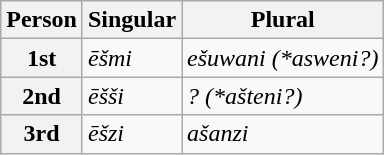<table class="wikitable sortable">
<tr>
<th>Person</th>
<th>Singular</th>
<th>Plural</th>
</tr>
<tr>
<th>1st</th>
<td><em>ēšmi</em></td>
<td><em>ešuwani (*asweni?)</em></td>
</tr>
<tr>
<th>2nd</th>
<td><em>ēšši</em></td>
<td><em>? (*ašteni?)</em></td>
</tr>
<tr>
<th>3rd</th>
<td><em>ēšzi</em></td>
<td><em>ašanzi</em></td>
</tr>
</table>
